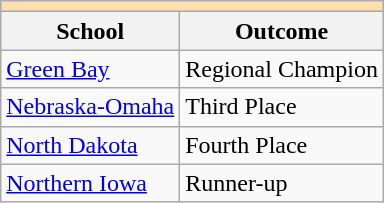<table class="wikitable" style="float:left; margin-right:1em;">
<tr>
<th colspan="3" style="background:#ffdead;"></th>
</tr>
<tr>
<th>School</th>
<th>Outcome</th>
</tr>
<tr>
<td><a href='#'>Green Bay</a></td>
<td>Regional Champion</td>
</tr>
<tr>
<td><a href='#'>Nebraska-Omaha</a></td>
<td>Third Place</td>
</tr>
<tr>
<td><a href='#'>North Dakota</a></td>
<td>Fourth Place</td>
</tr>
<tr>
<td><a href='#'>Northern Iowa</a></td>
<td>Runner-up</td>
</tr>
</table>
